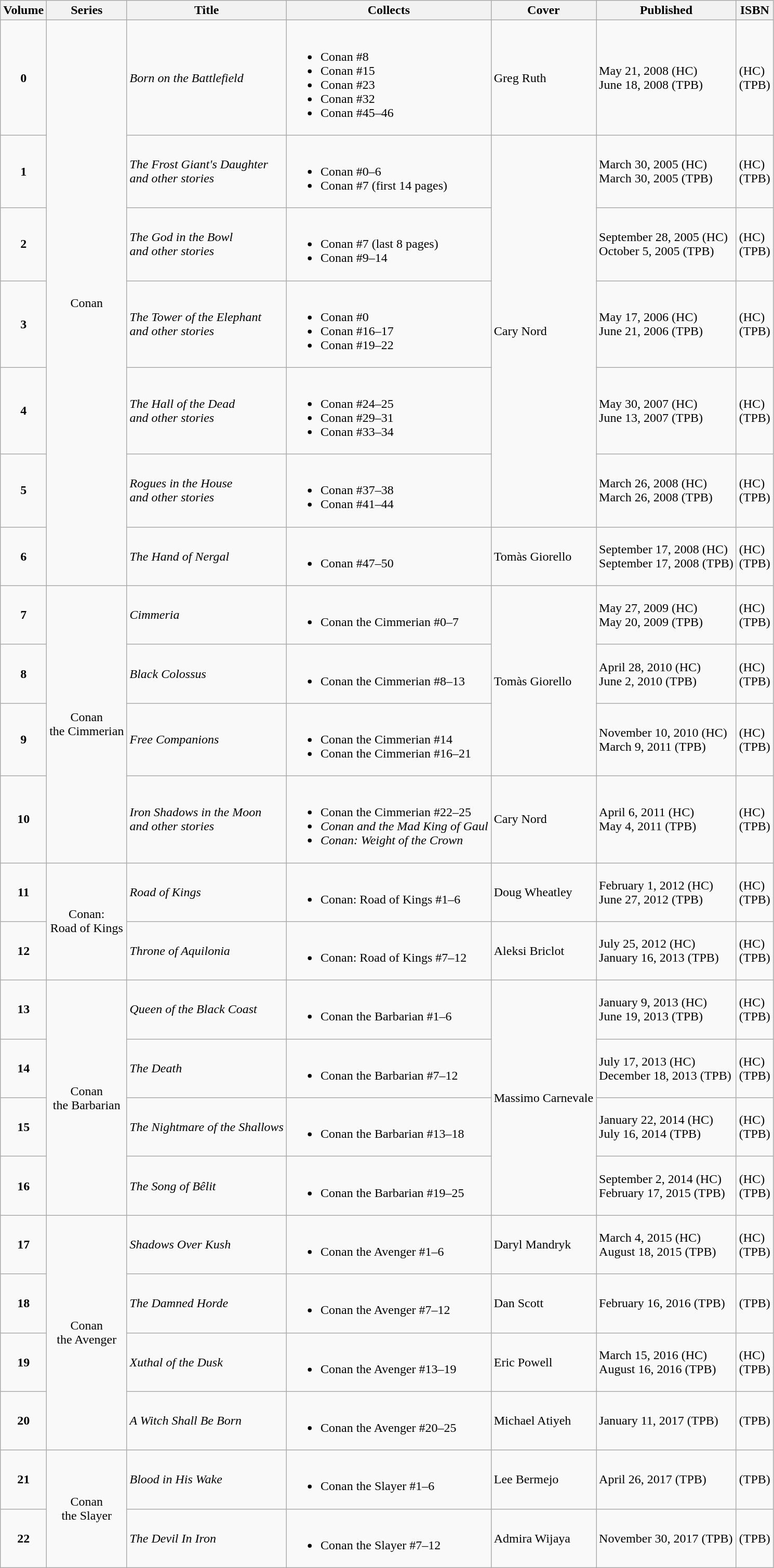<table class="wikitable">
<tr>
<th>Volume</th>
<th>Series</th>
<th>Title</th>
<th>Collects</th>
<th>Cover</th>
<th>Published</th>
<th>ISBN</th>
</tr>
<tr>
<td align=center><strong>0</strong></td>
<td rowspan=7 align=center>Conan</td>
<td><em>Born on the Battlefield</em></td>
<td><br><ul><li>Conan #8</li><li>Conan #15</li><li>Conan #23</li><li>Conan #32</li><li>Conan #45–46</li></ul></td>
<td>Greg Ruth</td>
<td>May 21, 2008 (HC)<br>June 18, 2008 (TPB)</td>
<td> (HC)<br> (TPB)</td>
</tr>
<tr>
<td align=center><strong>1</strong></td>
<td><em>The Frost Giant's Daughter<br>and other stories</em></td>
<td><br><ul><li>Conan #0–6</li><li>Conan #7 (first 14 pages)</li></ul></td>
<td rowspan=5>Cary Nord</td>
<td>March 30, 2005 (HC)<br>March 30, 2005 (TPB)</td>
<td> (HC)<br> (TPB)</td>
</tr>
<tr>
<td align=center><strong>2</strong></td>
<td><em>The God in the Bowl<br>and other stories</em></td>
<td><br><ul><li>Conan #7 (last 8 pages)</li><li>Conan #9–14</li></ul></td>
<td>September 28, 2005 (HC)<br>October 5, 2005 (TPB)</td>
<td> (HC)<br> (TPB)</td>
</tr>
<tr>
<td align=center><strong>3</strong></td>
<td><em>The Tower of the Elephant<br>and other stories</em></td>
<td><br><ul><li>Conan #0</li><li>Conan #16–17</li><li>Conan #19–22</li></ul></td>
<td>May 17, 2006 (HC)<br>June 21, 2006 (TPB)</td>
<td> (HC)<br> (TPB)</td>
</tr>
<tr>
<td align=center><strong>4</strong></td>
<td><em>The Hall of the Dead<br>and other stories</em></td>
<td><br><ul><li>Conan #24–25</li><li>Conan #29–31</li><li>Conan #33–34</li></ul></td>
<td>May 30, 2007 (HC)<br>June 13, 2007 (TPB)</td>
<td> (HC)<br> (TPB)</td>
</tr>
<tr>
<td align=center><strong>5</strong></td>
<td><em>Rogues in the House<br>and other stories</em></td>
<td><br><ul><li>Conan #37–38</li><li>Conan #41–44</li></ul></td>
<td>March 26, 2008 (HC)<br>March 26, 2008 (TPB)</td>
<td> (HC)<br> (TPB)</td>
</tr>
<tr>
<td align=center><strong>6</strong></td>
<td><em>The Hand of Nergal</em></td>
<td><br><ul><li>Conan #47–50</li></ul></td>
<td>Tomàs Giorello</td>
<td>September 17, 2008 (HC)<br>September 17, 2008 (TPB)</td>
<td> (HC)<br> (TPB)</td>
</tr>
<tr>
<td align=center><strong>7</strong></td>
<td rowspan=4 align=center>Conan<br>the Cimmerian</td>
<td><em>Cimmeria</em></td>
<td><br><ul><li>Conan the Cimmerian #0–7</li></ul></td>
<td rowspan=3>Tomàs Giorello</td>
<td>May 27, 2009 (HC)<br>May 20, 2009 (TPB)</td>
<td> (HC)<br> (TPB)</td>
</tr>
<tr>
<td align=center><strong>8</strong></td>
<td><em>Black Colossus</em></td>
<td><br><ul><li>Conan the Cimmerian #8–13</li></ul></td>
<td>April 28, 2010 (HC)<br>June 2, 2010 (TPB)</td>
<td> (HC)<br> (TPB)</td>
</tr>
<tr>
<td align=center><strong>9</strong></td>
<td><em>Free Companions</em></td>
<td><br><ul><li>Conan the Cimmerian #14</li><li>Conan the Cimmerian #16–21</li></ul></td>
<td>November 10, 2010 (HC)<br>March 9, 2011 (TPB)</td>
<td> (HC)<br> (TPB)</td>
</tr>
<tr>
<td align=center><strong>10</strong></td>
<td><em>Iron Shadows in the Moon<br>and other stories</em></td>
<td><br><ul><li>Conan the Cimmerian #22–25</li><li><em>Conan and the Mad King of Gaul</em></li><li><em>Conan: Weight of the Crown</em></li></ul></td>
<td>Cary Nord</td>
<td>April 6, 2011 (HC)<br>May 4, 2011 (TPB)</td>
<td> (HC)<br> (TPB)</td>
</tr>
<tr>
<td align=center><strong>11</strong></td>
<td rowspan=2 align=center>Conan:<br>Road of Kings</td>
<td><em>Road of Kings</em></td>
<td><br><ul><li>Conan: Road of Kings #1–6</li></ul></td>
<td>Doug Wheatley</td>
<td>February 1, 2012 (HC)<br>June 27, 2012 (TPB)</td>
<td> (HC)<br> (TPB)</td>
</tr>
<tr>
<td align=center><strong>12</strong></td>
<td><em>Throne of Aquilonia</em></td>
<td><br><ul><li>Conan: Road of Kings #7–12</li></ul></td>
<td>Aleksi Briclot</td>
<td>July 25, 2012 (HC)<br>January 16, 2013 (TPB)</td>
<td> (HC)<br> (TPB)</td>
</tr>
<tr>
<td align=center><strong>13</strong></td>
<td rowspan=4 align=center>Conan<br>the Barbarian</td>
<td><em>Queen of the Black Coast</em></td>
<td><br><ul><li>Conan the Barbarian #1–6</li></ul></td>
<td rowspan=4>Massimo Carnevale</td>
<td>January 9, 2013 (HC)<br>June 19, 2013 (TPB)</td>
<td> (HC)<br> (TPB)</td>
</tr>
<tr>
<td align=center><strong>14</strong></td>
<td><em>The Death</em></td>
<td><br><ul><li>Conan the Barbarian #7–12</li></ul></td>
<td>July 17, 2013 (HC)<br>December 18, 2013 (TPB)</td>
<td> (HC)<br> (TPB)</td>
</tr>
<tr>
<td align=center><strong>15</strong></td>
<td><em>The Nightmare of the Shallows</em></td>
<td><br><ul><li>Conan the Barbarian #13–18</li></ul></td>
<td>January 22, 2014 (HC)<br>July 16, 2014 (TPB)</td>
<td> (HC)<br> (TPB)</td>
</tr>
<tr>
<td align=center><strong>16</strong></td>
<td><em>The Song of Bêlit</em></td>
<td><br><ul><li>Conan the Barbarian #19–25</li></ul></td>
<td>September 2, 2014 (HC)<br>February 17, 2015 (TPB)</td>
<td> (HC)<br> (TPB)</td>
</tr>
<tr>
<td align=center><strong>17</strong></td>
<td rowspan=4 align=center>Conan<br>the Avenger</td>
<td><em>Shadows Over Kush</em></td>
<td><br><ul><li>Conan the Avenger #1–6</li></ul></td>
<td>Daryl Mandryk</td>
<td>March 4, 2015 (HC)<br>August 18, 2015 (TPB)</td>
<td> (HC)<br> (TPB)</td>
</tr>
<tr>
<td align=center><strong>18</strong></td>
<td><em>The Damned Horde</em></td>
<td><br><ul><li>Conan the Avenger #7–12</li></ul></td>
<td>Dan Scott</td>
<td>February 16, 2016 (TPB)</td>
<td> (TPB)</td>
</tr>
<tr>
<td align=center><strong>19</strong></td>
<td><em>Xuthal of the Dusk</em></td>
<td><br><ul><li>Conan the Avenger #13–19</li></ul></td>
<td>Eric Powell</td>
<td>March 15, 2016 (HC)<br>August 16, 2016 (TPB)</td>
<td> (HC)<br> (TPB)</td>
</tr>
<tr>
<td align=center><strong>20</strong></td>
<td><em>A Witch Shall Be Born</em></td>
<td><br><ul><li>Conan the Avenger #20–25</li></ul></td>
<td>Michael Atiyeh</td>
<td>January 11, 2017 (TPB)</td>
<td> (TPB)</td>
</tr>
<tr>
<td align=center><strong>21</strong></td>
<td rowspan=2 align=center>Conan<br>the Slayer</td>
<td><em>Blood in His Wake</em></td>
<td><br><ul><li>Conan the Slayer #1–6</li></ul></td>
<td>Lee Bermejo</td>
<td>April 26, 2017 (TPB)</td>
<td> (TPB)</td>
</tr>
<tr>
<td align=center><strong>22</strong></td>
<td><em>The Devil In Iron</em></td>
<td><br><ul><li>Conan the Slayer #7–12</li></ul></td>
<td>Admira Wijaya</td>
<td>November 30, 2017 (TPB)</td>
<td> (TPB)</td>
</tr>
</table>
